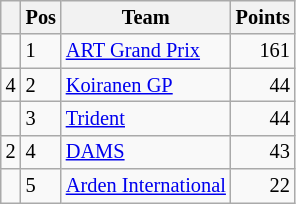<table class="wikitable" style="font-size: 85%;">
<tr>
<th></th>
<th>Pos</th>
<th>Team</th>
<th>Points</th>
</tr>
<tr>
<td align="left"></td>
<td align="left">1</td>
<td> <a href='#'>ART Grand Prix</a></td>
<td align="right">161</td>
</tr>
<tr>
<td align="left"> 4</td>
<td align="left">2</td>
<td> <a href='#'>Koiranen GP</a></td>
<td align="right">44</td>
</tr>
<tr>
<td align="left"></td>
<td align="left">3</td>
<td> <a href='#'>Trident</a></td>
<td align="right">44</td>
</tr>
<tr>
<td align="left"> 2</td>
<td align="left">4</td>
<td> <a href='#'>DAMS</a></td>
<td align="right">43</td>
</tr>
<tr>
<td align="left"></td>
<td align="left">5</td>
<td> <a href='#'>Arden International</a></td>
<td align="right">22</td>
</tr>
</table>
